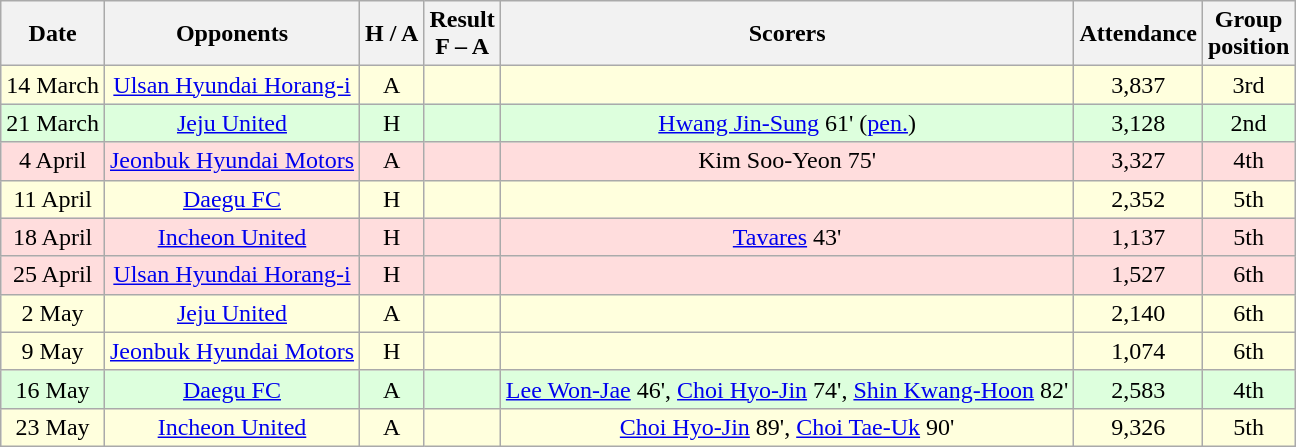<table class="wikitable" style="text-align:center">
<tr>
<th>Date</th>
<th>Opponents</th>
<th>H / A</th>
<th>Result<br>F – A</th>
<th>Scorers</th>
<th>Attendance</th>
<th>Group<br>position</th>
</tr>
<tr bgcolor="#ffffdd">
<td>14 March</td>
<td><a href='#'>Ulsan Hyundai Horang-i</a></td>
<td>A</td>
<td></td>
<td></td>
<td>3,837</td>
<td>3rd</td>
</tr>
<tr bgcolor="#ddffdd">
<td>21 March</td>
<td><a href='#'>Jeju United</a></td>
<td>H</td>
<td></td>
<td><a href='#'>Hwang Jin-Sung</a> 61' (<a href='#'>pen.</a>)</td>
<td>3,128</td>
<td>2nd</td>
</tr>
<tr bgcolor="#ffdddd">
<td>4 April</td>
<td><a href='#'>Jeonbuk Hyundai Motors</a></td>
<td>A</td>
<td></td>
<td>Kim Soo-Yeon 75'</td>
<td>3,327</td>
<td>4th</td>
</tr>
<tr bgcolor="#ffffdd">
<td>11 April</td>
<td><a href='#'>Daegu FC</a></td>
<td>H</td>
<td></td>
<td></td>
<td>2,352</td>
<td>5th</td>
</tr>
<tr bgcolor="#ffdddd">
<td>18 April</td>
<td><a href='#'>Incheon United</a></td>
<td>H</td>
<td></td>
<td><a href='#'>Tavares</a> 43'</td>
<td>1,137</td>
<td>5th</td>
</tr>
<tr bgcolor="#ffdddd">
<td>25 April</td>
<td><a href='#'>Ulsan Hyundai Horang-i</a></td>
<td>H</td>
<td></td>
<td></td>
<td>1,527</td>
<td>6th</td>
</tr>
<tr bgcolor="#ffffdd">
<td>2 May</td>
<td><a href='#'>Jeju United</a></td>
<td>A</td>
<td></td>
<td></td>
<td>2,140</td>
<td>6th</td>
</tr>
<tr bgcolor="#ffffdd">
<td>9 May</td>
<td><a href='#'>Jeonbuk Hyundai Motors</a></td>
<td>H</td>
<td></td>
<td></td>
<td>1,074</td>
<td>6th</td>
</tr>
<tr bgcolor="#ddffdd">
<td>16 May</td>
<td><a href='#'>Daegu FC</a></td>
<td>A</td>
<td></td>
<td><a href='#'>Lee Won-Jae</a> 46', <a href='#'>Choi Hyo-Jin</a> 74', <a href='#'>Shin Kwang-Hoon</a> 82'</td>
<td>2,583</td>
<td>4th</td>
</tr>
<tr bgcolor="#ffffdd">
<td>23 May</td>
<td><a href='#'>Incheon United</a></td>
<td>A</td>
<td></td>
<td><a href='#'>Choi Hyo-Jin</a> 89', <a href='#'>Choi Tae-Uk</a> 90'</td>
<td>9,326</td>
<td>5th</td>
</tr>
</table>
